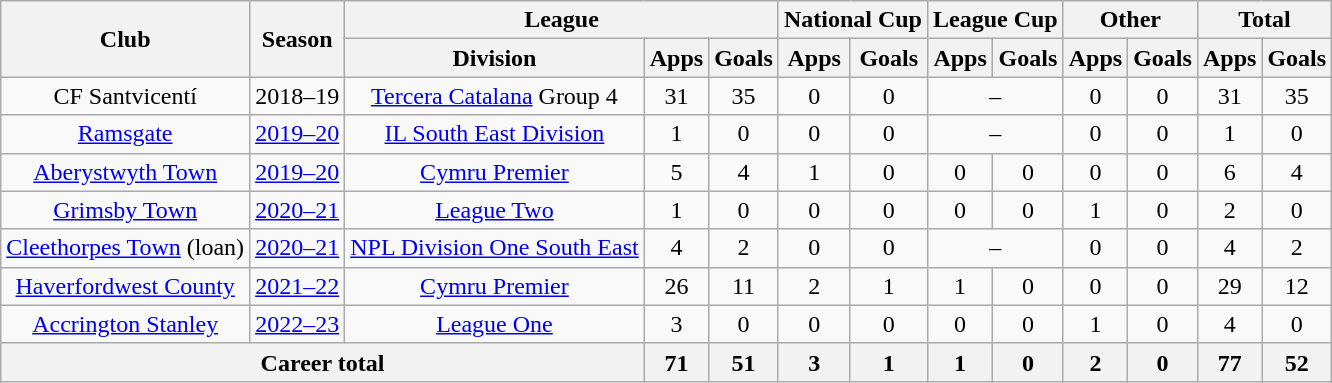<table class=wikitable style="text-align: center;">
<tr>
<th rowspan=2>Club</th>
<th rowspan=2>Season</th>
<th colspan=3>League</th>
<th colspan=2>National Cup</th>
<th colspan=2>League Cup</th>
<th colspan=2>Other</th>
<th colspan=2>Total</th>
</tr>
<tr>
<th>Division</th>
<th>Apps</th>
<th>Goals</th>
<th>Apps</th>
<th>Goals</th>
<th>Apps</th>
<th>Goals</th>
<th>Apps</th>
<th>Goals</th>
<th>Apps</th>
<th>Goals</th>
</tr>
<tr>
<td>CF Santvicentí</td>
<td>2018–19</td>
<td><a href='#'>Tercera Catalana</a> Group 4</td>
<td>31</td>
<td>35</td>
<td>0</td>
<td>0</td>
<td colspan="2">–</td>
<td>0</td>
<td>0</td>
<td>31</td>
<td>35</td>
</tr>
<tr>
<td><a href='#'>Ramsgate</a></td>
<td><a href='#'>2019–20</a></td>
<td><a href='#'>IL South East Division</a></td>
<td>1</td>
<td>0</td>
<td>0</td>
<td>0</td>
<td colspan="2">–</td>
<td>0</td>
<td>0</td>
<td>1</td>
<td>0</td>
</tr>
<tr>
<td><a href='#'>Aberystwyth Town</a></td>
<td><a href='#'>2019–20</a></td>
<td><a href='#'>Cymru Premier</a></td>
<td>5</td>
<td>4</td>
<td>1</td>
<td>0</td>
<td>0</td>
<td>0</td>
<td>0</td>
<td>0</td>
<td>6</td>
<td>4</td>
</tr>
<tr>
<td><a href='#'>Grimsby Town</a></td>
<td><a href='#'>2020–21</a></td>
<td><a href='#'>League Two</a></td>
<td>1</td>
<td>0</td>
<td>0</td>
<td>0</td>
<td>0</td>
<td>0</td>
<td>1</td>
<td>0</td>
<td>2</td>
<td>0</td>
</tr>
<tr>
<td><a href='#'>Cleethorpes Town</a> (loan)</td>
<td><a href='#'>2020–21</a></td>
<td><a href='#'>NPL Division One South East</a></td>
<td>4</td>
<td>2</td>
<td>0</td>
<td>0</td>
<td colspan="2">–</td>
<td>0</td>
<td>0</td>
<td>4</td>
<td>2</td>
</tr>
<tr>
<td><a href='#'>Haverfordwest County</a></td>
<td><a href='#'>2021–22</a></td>
<td><a href='#'>Cymru Premier</a></td>
<td>26</td>
<td>11</td>
<td>2</td>
<td>1</td>
<td>1</td>
<td>0</td>
<td>0</td>
<td>0</td>
<td>29</td>
<td>12</td>
</tr>
<tr>
<td><a href='#'>Accrington Stanley</a></td>
<td><a href='#'>2022–23</a></td>
<td><a href='#'>League One</a></td>
<td>3</td>
<td>0</td>
<td>0</td>
<td>0</td>
<td>0</td>
<td>0</td>
<td>1</td>
<td>0</td>
<td>4</td>
<td>0</td>
</tr>
<tr>
<th colspan="3">Career total</th>
<th>71</th>
<th>51</th>
<th>3</th>
<th>1</th>
<th>1</th>
<th>0</th>
<th>2</th>
<th>0</th>
<th>77</th>
<th>52</th>
</tr>
</table>
